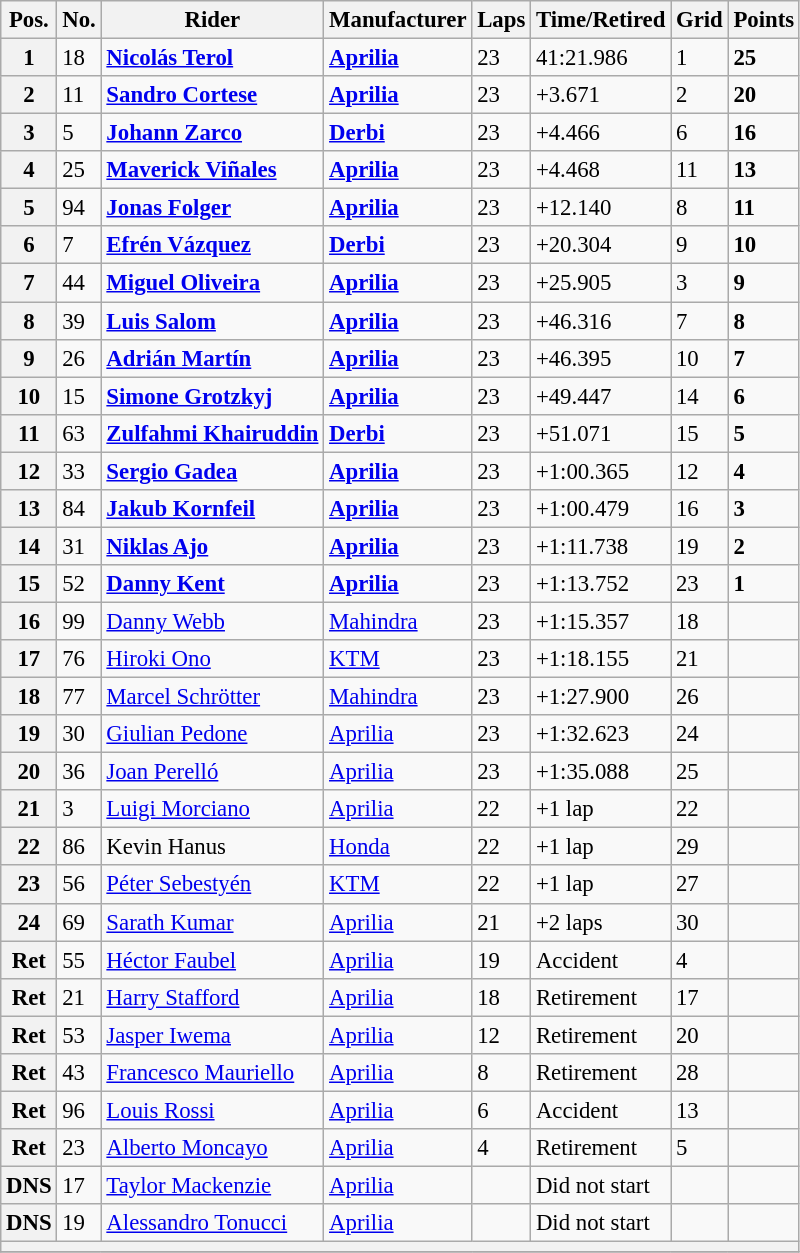<table class="wikitable" style="font-size: 95%;">
<tr>
<th>Pos.</th>
<th>No.</th>
<th>Rider</th>
<th>Manufacturer</th>
<th>Laps</th>
<th>Time/Retired</th>
<th>Grid</th>
<th>Points</th>
</tr>
<tr>
<th>1</th>
<td>18</td>
<td> <strong><a href='#'>Nicolás Terol</a></strong></td>
<td><strong><a href='#'>Aprilia</a></strong></td>
<td>23</td>
<td>41:21.986</td>
<td>1</td>
<td><strong>25</strong></td>
</tr>
<tr>
<th>2</th>
<td>11</td>
<td> <strong><a href='#'>Sandro Cortese</a></strong></td>
<td><strong><a href='#'>Aprilia</a></strong></td>
<td>23</td>
<td>+3.671</td>
<td>2</td>
<td><strong>20</strong></td>
</tr>
<tr>
<th>3</th>
<td>5</td>
<td> <strong><a href='#'>Johann Zarco</a></strong></td>
<td><strong><a href='#'>Derbi</a></strong></td>
<td>23</td>
<td>+4.466</td>
<td>6</td>
<td><strong>16</strong></td>
</tr>
<tr>
<th>4</th>
<td>25</td>
<td> <strong><a href='#'>Maverick Viñales</a></strong></td>
<td><strong><a href='#'>Aprilia</a></strong></td>
<td>23</td>
<td>+4.468</td>
<td>11</td>
<td><strong>13</strong></td>
</tr>
<tr>
<th>5</th>
<td>94</td>
<td> <strong><a href='#'>Jonas Folger</a></strong></td>
<td><strong><a href='#'>Aprilia</a></strong></td>
<td>23</td>
<td>+12.140</td>
<td>8</td>
<td><strong>11</strong></td>
</tr>
<tr>
<th>6</th>
<td>7</td>
<td> <strong><a href='#'>Efrén Vázquez</a></strong></td>
<td><strong><a href='#'>Derbi</a></strong></td>
<td>23</td>
<td>+20.304</td>
<td>9</td>
<td><strong>10</strong></td>
</tr>
<tr>
<th>7</th>
<td>44</td>
<td> <strong><a href='#'>Miguel Oliveira</a></strong></td>
<td><strong><a href='#'>Aprilia</a></strong></td>
<td>23</td>
<td>+25.905</td>
<td>3</td>
<td><strong>9</strong></td>
</tr>
<tr>
<th>8</th>
<td>39</td>
<td> <strong><a href='#'>Luis Salom</a></strong></td>
<td><strong><a href='#'>Aprilia</a></strong></td>
<td>23</td>
<td>+46.316</td>
<td>7</td>
<td><strong>8</strong></td>
</tr>
<tr>
<th>9</th>
<td>26</td>
<td> <strong><a href='#'>Adrián Martín</a></strong></td>
<td><strong><a href='#'>Aprilia</a></strong></td>
<td>23</td>
<td>+46.395</td>
<td>10</td>
<td><strong>7</strong></td>
</tr>
<tr>
<th>10</th>
<td>15</td>
<td> <strong><a href='#'>Simone Grotzkyj</a></strong></td>
<td><strong><a href='#'>Aprilia</a></strong></td>
<td>23</td>
<td>+49.447</td>
<td>14</td>
<td><strong>6</strong></td>
</tr>
<tr>
<th>11</th>
<td>63</td>
<td> <strong><a href='#'>Zulfahmi Khairuddin</a></strong></td>
<td><strong><a href='#'>Derbi</a></strong></td>
<td>23</td>
<td>+51.071</td>
<td>15</td>
<td><strong>5</strong></td>
</tr>
<tr>
<th>12</th>
<td>33</td>
<td> <strong><a href='#'>Sergio Gadea</a></strong></td>
<td><strong><a href='#'>Aprilia</a></strong></td>
<td>23</td>
<td>+1:00.365</td>
<td>12</td>
<td><strong>4</strong></td>
</tr>
<tr>
<th>13</th>
<td>84</td>
<td> <strong><a href='#'>Jakub Kornfeil</a></strong></td>
<td><strong><a href='#'>Aprilia</a></strong></td>
<td>23</td>
<td>+1:00.479</td>
<td>16</td>
<td><strong>3</strong></td>
</tr>
<tr>
<th>14</th>
<td>31</td>
<td> <strong><a href='#'>Niklas Ajo</a></strong></td>
<td><strong><a href='#'>Aprilia</a></strong></td>
<td>23</td>
<td>+1:11.738</td>
<td>19</td>
<td><strong>2</strong></td>
</tr>
<tr>
<th>15</th>
<td>52</td>
<td> <strong><a href='#'>Danny Kent</a></strong></td>
<td><strong><a href='#'>Aprilia</a></strong></td>
<td>23</td>
<td>+1:13.752</td>
<td>23</td>
<td><strong>1</strong></td>
</tr>
<tr>
<th>16</th>
<td>99</td>
<td> <a href='#'>Danny Webb</a></td>
<td><a href='#'>Mahindra</a></td>
<td>23</td>
<td>+1:15.357</td>
<td>18</td>
<td></td>
</tr>
<tr>
<th>17</th>
<td>76</td>
<td> <a href='#'>Hiroki Ono</a></td>
<td><a href='#'>KTM</a></td>
<td>23</td>
<td>+1:18.155</td>
<td>21</td>
<td></td>
</tr>
<tr>
<th>18</th>
<td>77</td>
<td> <a href='#'>Marcel Schrötter</a></td>
<td><a href='#'>Mahindra</a></td>
<td>23</td>
<td>+1:27.900</td>
<td>26</td>
<td></td>
</tr>
<tr>
<th>19</th>
<td>30</td>
<td> <a href='#'>Giulian Pedone</a></td>
<td><a href='#'>Aprilia</a></td>
<td>23</td>
<td>+1:32.623</td>
<td>24</td>
<td></td>
</tr>
<tr>
<th>20</th>
<td>36</td>
<td> <a href='#'>Joan Perelló</a></td>
<td><a href='#'>Aprilia</a></td>
<td>23</td>
<td>+1:35.088</td>
<td>25</td>
<td></td>
</tr>
<tr>
<th>21</th>
<td>3</td>
<td> <a href='#'>Luigi Morciano</a></td>
<td><a href='#'>Aprilia</a></td>
<td>22</td>
<td>+1 lap</td>
<td>22</td>
<td></td>
</tr>
<tr>
<th>22</th>
<td>86</td>
<td> Kevin Hanus</td>
<td><a href='#'>Honda</a></td>
<td>22</td>
<td>+1 lap</td>
<td>29</td>
<td></td>
</tr>
<tr>
<th>23</th>
<td>56</td>
<td> <a href='#'>Péter Sebestyén</a></td>
<td><a href='#'>KTM</a></td>
<td>22</td>
<td>+1 lap</td>
<td>27</td>
<td></td>
</tr>
<tr>
<th>24</th>
<td>69</td>
<td> <a href='#'>Sarath Kumar</a></td>
<td><a href='#'>Aprilia</a></td>
<td>21</td>
<td>+2 laps</td>
<td>30</td>
<td></td>
</tr>
<tr>
<th>Ret</th>
<td>55</td>
<td> <a href='#'>Héctor Faubel</a></td>
<td><a href='#'>Aprilia</a></td>
<td>19</td>
<td>Accident</td>
<td>4</td>
<td></td>
</tr>
<tr>
<th>Ret</th>
<td>21</td>
<td> <a href='#'>Harry Stafford</a></td>
<td><a href='#'>Aprilia</a></td>
<td>18</td>
<td>Retirement</td>
<td>17</td>
<td></td>
</tr>
<tr>
<th>Ret</th>
<td>53</td>
<td> <a href='#'>Jasper Iwema</a></td>
<td><a href='#'>Aprilia</a></td>
<td>12</td>
<td>Retirement</td>
<td>20</td>
<td></td>
</tr>
<tr>
<th>Ret</th>
<td>43</td>
<td> <a href='#'>Francesco Mauriello</a></td>
<td><a href='#'>Aprilia</a></td>
<td>8</td>
<td>Retirement</td>
<td>28</td>
<td></td>
</tr>
<tr>
<th>Ret</th>
<td>96</td>
<td> <a href='#'>Louis Rossi</a></td>
<td><a href='#'>Aprilia</a></td>
<td>6</td>
<td>Accident</td>
<td>13</td>
<td></td>
</tr>
<tr>
<th>Ret</th>
<td>23</td>
<td> <a href='#'>Alberto Moncayo</a></td>
<td><a href='#'>Aprilia</a></td>
<td>4</td>
<td>Retirement</td>
<td>5</td>
<td></td>
</tr>
<tr>
<th>DNS</th>
<td>17</td>
<td> <a href='#'>Taylor Mackenzie</a></td>
<td><a href='#'>Aprilia</a></td>
<td></td>
<td>Did not start</td>
<td></td>
<td></td>
</tr>
<tr>
<th>DNS</th>
<td>19</td>
<td> <a href='#'>Alessandro Tonucci</a></td>
<td><a href='#'>Aprilia</a></td>
<td></td>
<td>Did not start</td>
<td></td>
<td></td>
</tr>
<tr>
<th colspan=8></th>
</tr>
<tr>
</tr>
</table>
